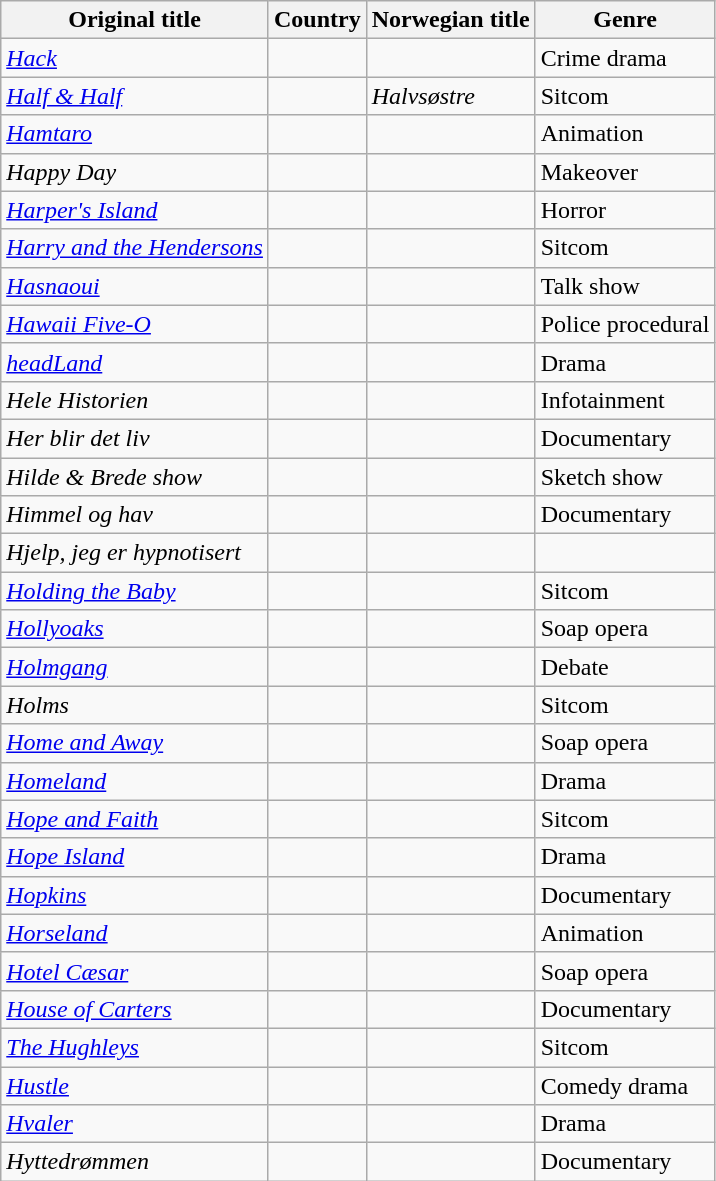<table class="wikitable sortable">
<tr>
<th>Original title</th>
<th>Country</th>
<th>Norwegian title</th>
<th>Genre</th>
</tr>
<tr>
<td><em><a href='#'>Hack</a></em></td>
<td></td>
<td></td>
<td>Crime drama</td>
</tr>
<tr>
<td><em><a href='#'>Half & Half</a></em></td>
<td></td>
<td><em>Halvsøstre</em></td>
<td>Sitcom</td>
</tr>
<tr>
<td><em><a href='#'>Hamtaro</a></em></td>
<td></td>
<td></td>
<td>Animation</td>
</tr>
<tr>
<td><em>Happy Day</em></td>
<td></td>
<td></td>
<td>Makeover</td>
</tr>
<tr>
<td><em><a href='#'>Harper's Island</a></em></td>
<td></td>
<td></td>
<td>Horror</td>
</tr>
<tr>
<td><em><a href='#'>Harry and the Hendersons</a></em></td>
<td></td>
<td></td>
<td>Sitcom</td>
</tr>
<tr>
<td><em><a href='#'>Hasnaoui</a></em></td>
<td></td>
<td></td>
<td>Talk show</td>
</tr>
<tr>
<td><em><a href='#'>Hawaii Five-O</a></em></td>
<td></td>
<td></td>
<td>Police procedural</td>
</tr>
<tr>
<td><em><a href='#'>headLand</a></em></td>
<td></td>
<td></td>
<td>Drama</td>
</tr>
<tr>
<td><em>Hele Historien</em></td>
<td></td>
<td></td>
<td>Infotainment</td>
</tr>
<tr>
<td><em>Her blir det liv</em></td>
<td></td>
<td></td>
<td>Documentary</td>
</tr>
<tr>
<td><em>Hilde & Brede show</em></td>
<td></td>
<td></td>
<td>Sketch show</td>
</tr>
<tr>
<td><em>Himmel og hav</em></td>
<td></td>
<td></td>
<td>Documentary</td>
</tr>
<tr>
<td><em>Hjelp, jeg er hypnotisert</em></td>
<td></td>
<td></td>
<td></td>
</tr>
<tr>
<td><em><a href='#'>Holding the Baby</a></em></td>
<td></td>
<td></td>
<td>Sitcom</td>
</tr>
<tr>
<td><em><a href='#'>Hollyoaks</a></em></td>
<td></td>
<td></td>
<td>Soap opera</td>
</tr>
<tr>
<td><em><a href='#'>Holmgang</a></em></td>
<td></td>
<td></td>
<td>Debate</td>
</tr>
<tr>
<td><em>Holms</em></td>
<td></td>
<td></td>
<td>Sitcom</td>
</tr>
<tr>
<td><em><a href='#'>Home and Away</a></em></td>
<td></td>
<td></td>
<td>Soap opera</td>
</tr>
<tr>
<td><em><a href='#'>Homeland</a></em></td>
<td></td>
<td></td>
<td>Drama</td>
</tr>
<tr>
<td><em><a href='#'>Hope and Faith</a></em></td>
<td></td>
<td></td>
<td>Sitcom</td>
</tr>
<tr>
<td><em><a href='#'>Hope Island</a></em></td>
<td></td>
<td></td>
<td>Drama</td>
</tr>
<tr>
<td><em><a href='#'>Hopkins</a></em></td>
<td></td>
<td></td>
<td>Documentary</td>
</tr>
<tr>
<td><em><a href='#'>Horseland</a></em></td>
<td></td>
<td></td>
<td>Animation</td>
</tr>
<tr>
<td><em><a href='#'>Hotel Cæsar</a></em></td>
<td></td>
<td></td>
<td>Soap opera</td>
</tr>
<tr>
<td><em><a href='#'>House of Carters</a></em></td>
<td></td>
<td></td>
<td>Documentary</td>
</tr>
<tr>
<td><em><a href='#'>The Hughleys</a></em></td>
<td></td>
<td></td>
<td>Sitcom</td>
</tr>
<tr>
<td><em><a href='#'>Hustle</a></em></td>
<td></td>
<td></td>
<td>Comedy drama</td>
</tr>
<tr>
<td><em><a href='#'>Hvaler</a></em></td>
<td></td>
<td></td>
<td>Drama</td>
</tr>
<tr>
<td><em>Hyttedrømmen</em></td>
<td></td>
<td></td>
<td>Documentary</td>
</tr>
</table>
